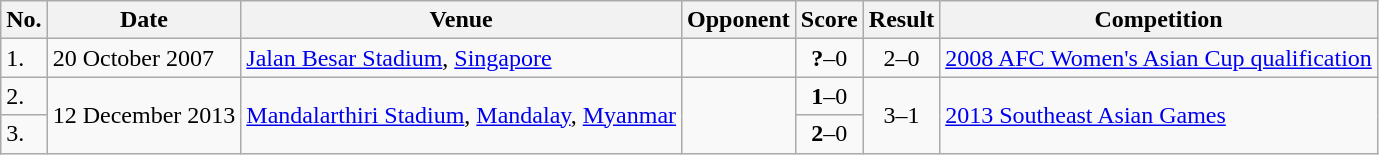<table class="wikitable">
<tr>
<th>No.</th>
<th>Date</th>
<th>Venue</th>
<th>Opponent</th>
<th>Score</th>
<th>Result</th>
<th>Competition</th>
</tr>
<tr>
<td>1.</td>
<td>20 October 2007</td>
<td><a href='#'>Jalan Besar Stadium</a>, <a href='#'>Singapore</a></td>
<td></td>
<td align=center><strong>?</strong>–0</td>
<td align=center>2–0</td>
<td><a href='#'>2008 AFC Women's Asian Cup qualification</a></td>
</tr>
<tr>
<td>2.</td>
<td rowspan="2">12 December 2013</td>
<td rowspan="2"><a href='#'>Mandalarthiri Stadium</a>, <a href='#'>Mandalay</a>, <a href='#'>Myanmar</a></td>
<td rowspan="2"></td>
<td align=center><strong>1</strong>–0</td>
<td rowspan="2" align=center>3–1</td>
<td rowspan="2"><a href='#'>2013 Southeast Asian Games</a></td>
</tr>
<tr>
<td>3.</td>
<td align=center><strong>2</strong>–0</td>
</tr>
</table>
